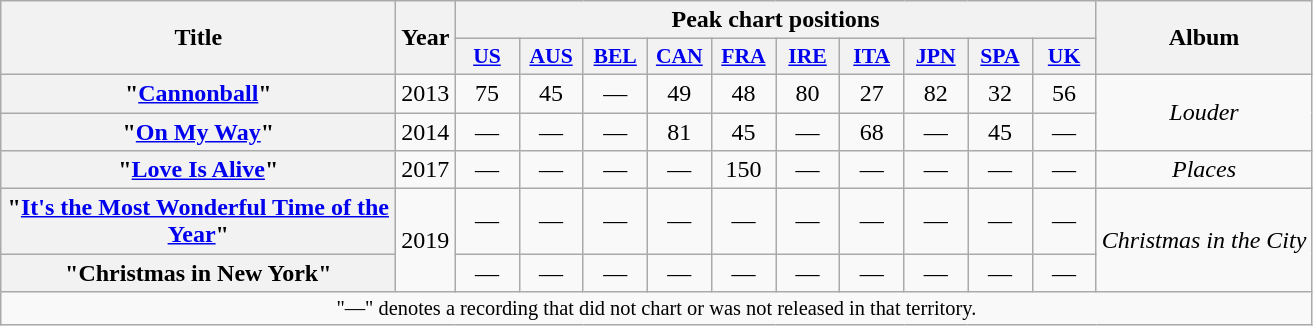<table class="wikitable plainrowheaders" style="text-align:center;">
<tr>
<th scope="col" rowspan="2" style="width:16em;">Title</th>
<th scope="col" rowspan="2">Year</th>
<th scope="col" colspan="10">Peak chart positions</th>
<th scope="col" rowspan="2">Album</th>
</tr>
<tr>
<th scope="col" style="width:2.5em;font-size:90%;"><a href='#'>US</a><br></th>
<th scope="col" style="width:2.5em;font-size:90%;"><a href='#'>AUS</a><br></th>
<th scope="col" style="width:2.5em;font-size:90%;"><a href='#'>BEL</a><br></th>
<th scope="col" style="width:2.5em;font-size:90%;"><a href='#'>CAN</a><br></th>
<th scope="col" style="width:2.5em;font-size:90%;"><a href='#'>FRA</a><br></th>
<th scope="col" style="width:2.5em;font-size:90%;"><a href='#'>IRE</a><br></th>
<th scope="col" style="width:2.5em;font-size:90%;"><a href='#'>ITA</a><br></th>
<th scope="col" style="width:2.5em;font-size:90%;"><a href='#'>JPN</a><br></th>
<th scope="col" style="width:2.5em;font-size:90%;"><a href='#'>SPA</a><br></th>
<th scope="col" style="width:2.5em;font-size:90%;"><a href='#'>UK</a><br></th>
</tr>
<tr>
<th scope="row">"<a href='#'>Cannonball</a>"</th>
<td>2013</td>
<td>75</td>
<td>45</td>
<td>—</td>
<td>49</td>
<td>48</td>
<td>80</td>
<td>27</td>
<td>82</td>
<td>32</td>
<td>56</td>
<td rowspan="2"><em>Louder</em></td>
</tr>
<tr>
<th scope="row">"<a href='#'>On My Way</a>"</th>
<td>2014</td>
<td>—</td>
<td>—</td>
<td>—</td>
<td>81</td>
<td>45</td>
<td>—</td>
<td>68</td>
<td>—</td>
<td>45</td>
<td>—</td>
</tr>
<tr>
<th scope="row">"<a href='#'>Love Is Alive</a>"</th>
<td>2017</td>
<td>—</td>
<td>—</td>
<td>—</td>
<td>—</td>
<td>150</td>
<td>—</td>
<td>—</td>
<td>—</td>
<td>—</td>
<td>—</td>
<td><em>Places</em></td>
</tr>
<tr>
<th scope="row">"<a href='#'>It's the Most Wonderful Time of the Year</a>"</th>
<td rowspan="2">2019</td>
<td>—</td>
<td>—</td>
<td>—</td>
<td>—</td>
<td>—</td>
<td>—</td>
<td>—</td>
<td>—</td>
<td>—</td>
<td>—</td>
<td rowspan="2"><em>Christmas in the City</em></td>
</tr>
<tr>
<th scope="row">"Christmas in New York"</th>
<td>—</td>
<td>—</td>
<td>—</td>
<td>—</td>
<td>—</td>
<td>—</td>
<td>—</td>
<td>—</td>
<td>—</td>
<td>—</td>
</tr>
<tr>
<td colspan="18" style="font-size:85%">"—" denotes a recording that did not chart or was not released in that territory.</td>
</tr>
</table>
